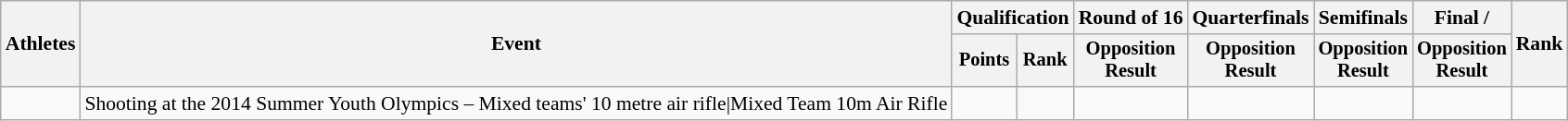<table class="wikitable" style="font-size:90%;">
<tr>
<th rowspan=2>Athletes</th>
<th rowspan=2>Event</th>
<th colspan=2>Qualification</th>
<th>Round of 16</th>
<th>Quarterfinals</th>
<th>Semifinals</th>
<th>Final / </th>
<th rowspan=2>Rank</th>
</tr>
<tr style="font-size:95%">
<th>Points</th>
<th>Rank</th>
<th>Opposition<br>Result</th>
<th>Opposition<br>Result</th>
<th>Opposition<br>Result</th>
<th>Opposition<br>Result</th>
</tr>
<tr align=center>
<td align=left><br></td>
<td align=left>Shooting at the 2014 Summer Youth Olympics – Mixed teams' 10 metre air rifle|Mixed Team 10m Air Rifle</td>
<td></td>
<td></td>
<td></td>
<td></td>
<td></td>
<td></td>
<td></td>
</tr>
</table>
